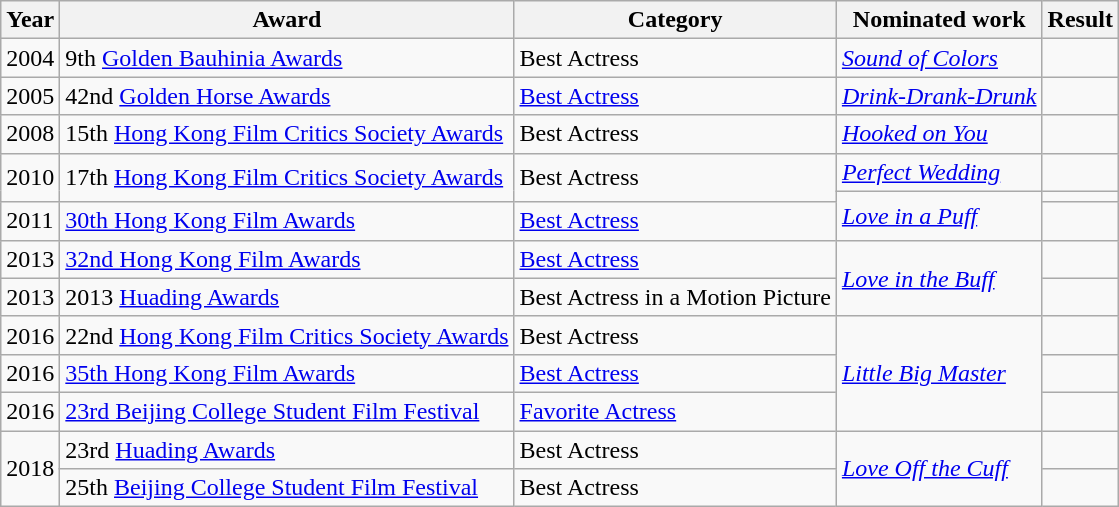<table class="wikitable sortable">
<tr>
<th>Year</th>
<th>Award</th>
<th>Category</th>
<th>Nominated work</th>
<th>Result</th>
</tr>
<tr>
<td>2004</td>
<td>9th <a href='#'>Golden Bauhinia Awards</a></td>
<td>Best Actress</td>
<td><em><a href='#'>Sound of Colors</a></em></td>
<td></td>
</tr>
<tr>
<td>2005</td>
<td>42nd <a href='#'>Golden Horse Awards</a></td>
<td><a href='#'>Best Actress</a></td>
<td><em><a href='#'>Drink-Drank-Drunk</a></em></td>
<td></td>
</tr>
<tr>
<td>2008</td>
<td>15th <a href='#'>Hong Kong Film Critics Society Awards</a></td>
<td>Best Actress</td>
<td><em><a href='#'>Hooked on You</a></em></td>
<td></td>
</tr>
<tr>
<td rowspan=2>2010</td>
<td rowspan=2>17th <a href='#'>Hong Kong Film Critics Society Awards</a></td>
<td rowspan=2>Best Actress</td>
<td><em><a href='#'>Perfect Wedding</a></em></td>
<td></td>
</tr>
<tr>
<td rowspan=2><em><a href='#'>Love in a Puff</a></em></td>
<td></td>
</tr>
<tr>
<td>2011</td>
<td><a href='#'>30th Hong Kong Film Awards</a></td>
<td><a href='#'>Best Actress</a></td>
<td></td>
</tr>
<tr>
<td>2013</td>
<td><a href='#'>32nd Hong Kong Film Awards</a></td>
<td><a href='#'>Best Actress</a></td>
<td rowspan=2><em><a href='#'>Love in the Buff</a></em></td>
<td></td>
</tr>
<tr>
<td>2013</td>
<td>2013 <a href='#'>Huading Awards</a></td>
<td>Best Actress in a Motion Picture</td>
<td></td>
</tr>
<tr>
<td>2016</td>
<td>22nd <a href='#'>Hong Kong Film Critics Society Awards</a></td>
<td>Best Actress</td>
<td rowspan=3><em><a href='#'>Little Big Master</a></em></td>
<td></td>
</tr>
<tr>
<td>2016</td>
<td><a href='#'>35th Hong Kong Film Awards</a></td>
<td><a href='#'>Best Actress</a></td>
<td></td>
</tr>
<tr>
<td>2016</td>
<td><a href='#'>23rd Beijing College Student Film Festival</a></td>
<td><a href='#'>Favorite Actress</a></td>
<td></td>
</tr>
<tr>
<td rowspan=2>2018</td>
<td>23rd <a href='#'>Huading Awards</a></td>
<td>Best Actress</td>
<td rowspan=2><em><a href='#'>Love Off the Cuff</a></em></td>
<td></td>
</tr>
<tr>
<td>25th <a href='#'>Beijing College Student Film Festival</a></td>
<td>Best Actress</td>
<td></td>
</tr>
</table>
